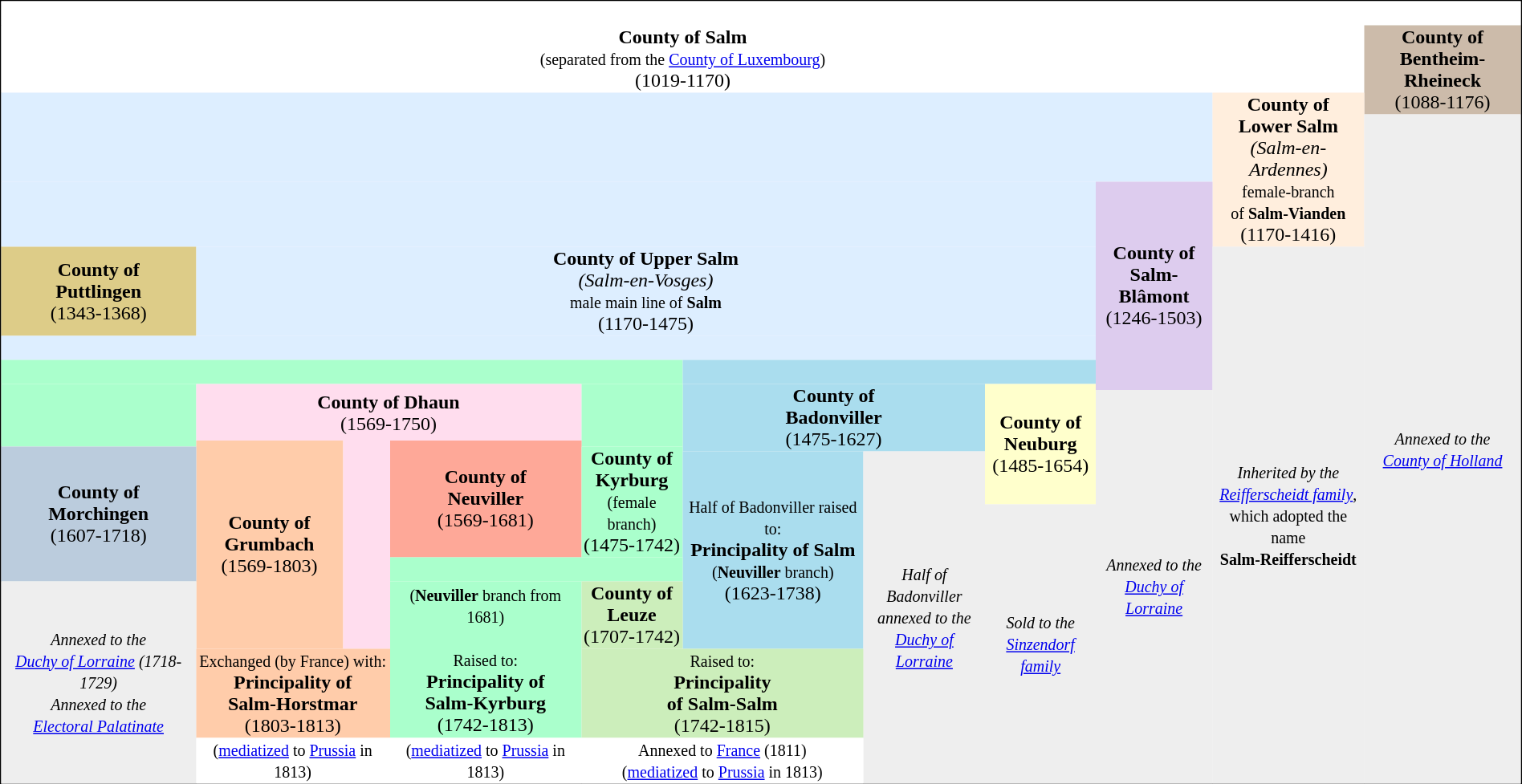<table align="center" style="border-spacing: 0px; border: 1px solid black; text-align: center;">
<tr>
<td colspan=11 style="background: #fff;">      </td>
</tr>
<tr>
<td colspan=10 style="background: #fff;"><strong>County of Salm</strong><br><small>(separated from the <a href='#'>County of Luxembourg</a>)</small><br>(1019-1170)</td>
<td colspan=1 rowspan="2" style="background: #cba;"><strong>County of <br>Bentheim-Rheineck</strong><br>(1088-1176)</td>
</tr>
<tr>
<td colspan=9 rowspan="2" style="background: #def;">      </td>
<td colspan=1 rowspan="3" style="background: #fedf;"><strong>County of<br>Lower Salm</strong><br><em>(Salm-en-Ardennes)</em><br><small>female-branch<br> of <strong>Salm-Vianden</strong></small><br>(1170-1416)</td>
</tr>
<tr>
<td colspan=1 rowspan="17" style="background: #eee;"><small><em>Annexed to the<br> <a href='#'>County of Holland</a></em></small></td>
</tr>
<tr>
<td colspan=8 rowspan="2" style="background: #def;">      </td>
<td colspan=1 rowspan="7" style="background: #dce;"><strong>County of<br>Salm-Blâmont</strong><br>(1246-1503)</td>
</tr>
<tr>
<td colspan=1 rowspan="15" style="background: #eee;"><small><em>Inherited by the<br> <a href='#'>Reifferscheidt family</a></em>,<br>which adopted the name<br> <strong>Salm-Reifferscheidt</strong></small></td>
</tr>
<tr>
<td colspan=1 style="background: #dc8;"><strong>County of<br>Puttlingen</strong><br>(1343-1368)</td>
<td colspan=7 style="background: #def;"><strong>County of Upper Salm</strong><br><em>(Salm-en-Vosges)</em><br><small>male main line of <strong>Salm</strong></small><br>(1170-1475)</td>
</tr>
<tr>
<td colspan=8 style="background: #def;">      </td>
</tr>
<tr>
<td colspan=5 rowspan="2" style="background: #afc;">      </td>
<td colspan=3 style="background: #ade;">      </td>
</tr>
<tr>
<td colspan=2 rowspan="5" style="background: #ade;"><strong>County of<br>Badonviller</strong><br>(1475-1627)</td>
<td colspan=1 rowspan="6" style="background: #ffc;"><strong>County of<br>Neuburg</strong><br>(1485-1654)</td>
</tr>
<tr>
<td colspan=1 rowspan="3" style="background: #afc;">      </td>
<td colspan=3 rowspan="2" style="background: #fde;"><strong>County of Dhaun</strong><br>(1569-1750)</td>
<td colspan=1 rowspan="3" style="background: #afc;">      </td>
</tr>
<tr>
<td colspan=1 rowspan="9" style="background: #eee;"><small><em>Annexed to the<br> <a href='#'>Duchy of Lorraine</a></em></small></td>
</tr>
<tr>
<td colspan=1 rowspan="6" style="background: #fca;"><strong>County of<br>Grumbach</strong><br>(1569-1803)</td>
<td colspan=1 rowspan="6" style="background: #fde;">      </td>
<td colspan=1 rowspan="4" style="background: #fea898;"><strong>County of<br>Neuviller</strong><br>(1569-1681)</td>
</tr>
<tr>
<td colspan=1 rowspan="4" style="background: #bcd;"><strong>County of<br>Morchingen</strong><br>(1607-1718)</td>
<td colspan=1 rowspan="3" style="background: #afc;"><strong>County of<br>Kyrburg</strong><br><small>(female branch)</small><br>(1475-1742)</td>
</tr>
<tr>
<td colspan=1 rowspan="4" style="background: #ade;"><small>Half of Badonviller raised to:<br></small><strong>Principality of Salm</strong><br><small>(<span><strong>Neuviller</strong></span> branch)</small><br>(1623-1738)</td>
<td colspan=1 rowspan="6" style="background: #eee;"><small><em>Half of Badonviller<br>annexed to the<br> <a href='#'>Duchy of Lorraine</a></em></small></td>
</tr>
<tr>
<td colspan=1 rowspan="5" style="background: #eee;"><small><em>Sold to the<br> <a href='#'>Sinzendorf family</a></em></small></td>
</tr>
<tr>
<td colspan=2 style="background: #afc;">      </td>
</tr>
<tr>
<td colspan=1 rowspan="3"style="background: #eee;"><small><em>Annexed to the<br> <a href='#'>Duchy of Lorraine</a> (1718-1729)<br>Annexed to the<br><a href='#'>Electoral Palatinate</a></em></small></td>
<td colspan=1 rowspan="2" style="background: #afc;"><small>(<span><strong>Neuviller</strong></span> branch from 1681)<br><br>Raised to:</small><br><strong>Principality of<br>Salm-Kyrburg</strong><br>(1742-1813)</td>
<td colspan=1 style="background: #ceb;"><strong>County of<br>Leuze</strong><br>(1707-1742)</td>
</tr>
<tr>
<td colspan=2 style="background: #fca;"><small>Exchanged (by France) with:</small><br><strong>Principality of<br>Salm-Horstmar</strong><br>(1803-1813)</td>
<td colspan=2 style="background: #ceb;"><small>Raised to:</small><br><strong>Principality<br> of Salm-Salm</strong><br>(1742-1815)</td>
</tr>
<tr>
<td colspan=2 style="background: #fff;"><small>(<a href='#'>mediatized</a> to <a href='#'>Prussia</a> in 1813)</small></td>
<td colspan=1 style="background: #fff;"><small>(<a href='#'>mediatized</a> to <a href='#'>Prussia</a> in 1813)</small></td>
<td colspan=2 style="background: #fff;"><small>Annexed to <a href='#'>France</a> (1811)<br>(<a href='#'>mediatized</a> to <a href='#'>Prussia</a> in 1813)</small></td>
</tr>
</table>
